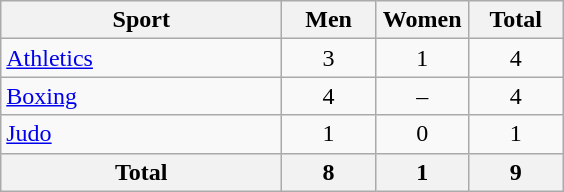<table class="wikitable sortable" style="text-align:center;">
<tr>
<th width=180>Sport</th>
<th width=55>Men</th>
<th width=55>Women</th>
<th width=55>Total</th>
</tr>
<tr>
<td align=left><a href='#'>Athletics</a></td>
<td>3</td>
<td>1</td>
<td>4</td>
</tr>
<tr>
<td align=left><a href='#'>Boxing</a></td>
<td>4</td>
<td>–</td>
<td>4</td>
</tr>
<tr>
<td align=left><a href='#'>Judo</a></td>
<td>1</td>
<td>0</td>
<td>1</td>
</tr>
<tr>
<th>Total</th>
<th>8</th>
<th>1</th>
<th>9</th>
</tr>
</table>
